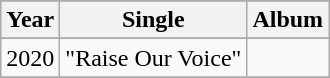<table class="wikitable" style="text-align:left;">
<tr>
</tr>
<tr>
<th scope="col">Year</th>
<th scope="col">Single</th>
<th scope="col">Album</th>
</tr>
<tr>
</tr>
<tr>
<td style="text-align:center;">2020</td>
<td>"Raise Our Voice"</td>
<td></td>
</tr>
<tr>
</tr>
</table>
